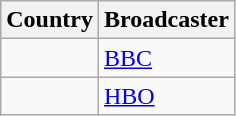<table class="wikitable">
<tr>
<th align=center>Country</th>
<th align=center>Broadcaster</th>
</tr>
<tr>
<td></td>
<td><a href='#'>BBC</a></td>
</tr>
<tr>
<td></td>
<td><a href='#'>HBO</a></td>
</tr>
</table>
